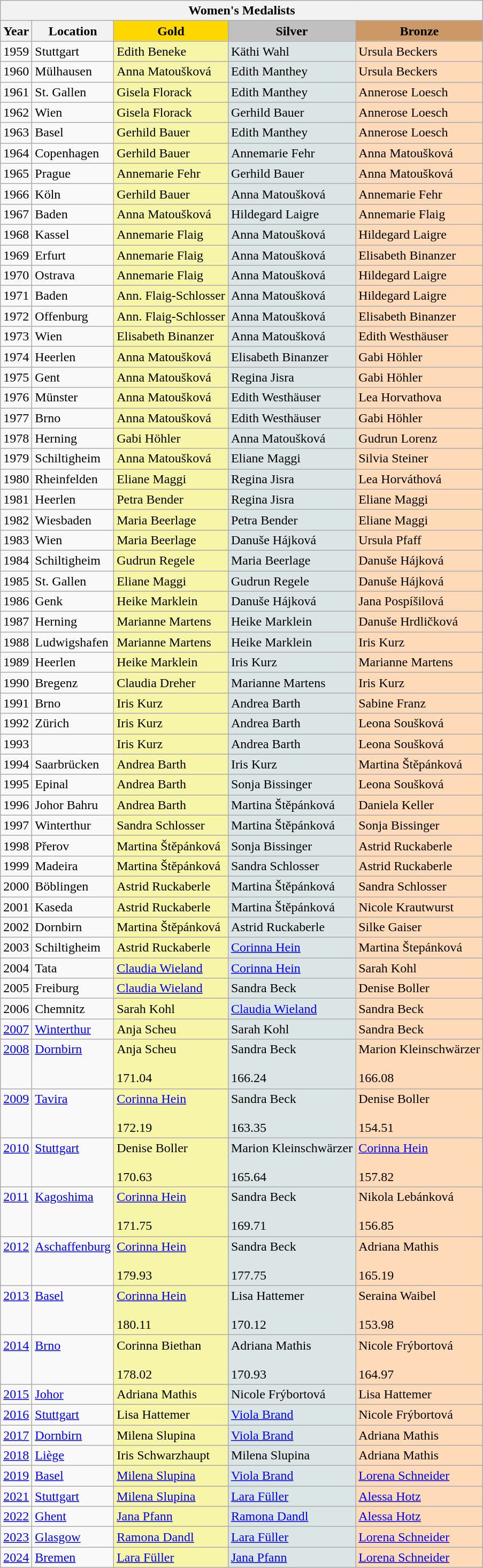<table class="wikitable">
<tr>
<th colspan="5" style="text-align:center;"><strong>Women's Medalists</strong></th>
</tr>
<tr>
<th>Year</th>
<th>Location</th>
<td style="text-align:center; background:gold;"><strong>Gold</strong></td>
<td style="text-align:center; background:silver;"><strong>Silver</strong></td>
<td style="text-align:center; background:#c96;"><strong>Bronze</strong></td>
</tr>
<tr valign="top">
<td>1959</td>
<td>Stuttgart<br></td>
<td style="background:#f7f6a8;">Edith Beneke<br></td>
<td style="background:#dce5e5;">Käthi Wahl<br></td>
<td style="background:#ffdab9;">Ursula Beckers<br></td>
</tr>
<tr valign="top">
<td>1960</td>
<td>Mülhausen<br></td>
<td style="background:#f7f6a8;">Anna Matoušková<br></td>
<td style="background:#dce5e5;">Edith Manthey<br></td>
<td style="background:#ffdab9;">Ursula Beckers<br></td>
</tr>
<tr valign="top">
<td>1961</td>
<td>St. Gallen<br></td>
<td style="background:#f7f6a8;">Gisela Florack<br></td>
<td style="background:#dce5e5;">Edith Manthey<br></td>
<td style="background:#ffdab9;">Annerose Loesch<br></td>
</tr>
<tr valign="top">
<td>1962</td>
<td>Wien<br></td>
<td style="background:#f7f6a8;">Gisela Florack<br></td>
<td style="background:#dce5e5;">Gerhild Bauer<br></td>
<td style="background:#ffdab9;">Annerose Loesch<br></td>
</tr>
<tr valign="top">
<td>1963</td>
<td>Basel<br></td>
<td style="background:#f7f6a8;">Gerhild Bauer<br></td>
<td style="background:#dce5e5;">Edith Manthey<br></td>
<td style="background:#ffdab9;">Annerose Loesch<br></td>
</tr>
<tr valign="top">
<td>1964</td>
<td>Copenhagen<br></td>
<td style="background:#f7f6a8;">Gerhild Bauer<br></td>
<td style="background:#dce5e5;">Annemarie Fehr<br></td>
<td style="background:#ffdab9;">Anna Matoušková<br></td>
</tr>
<tr valign="top">
<td>1965</td>
<td>Prague<br></td>
<td style="background:#f7f6a8;">Annemarie Fehr<br></td>
<td style="background:#dce5e5;">Gerhild Bauer<br></td>
<td style="background:#ffdab9;">Anna Matoušková<br></td>
</tr>
<tr valign="top">
<td>1966</td>
<td>Köln<br></td>
<td style="background:#f7f6a8;">Gerhild Bauer<br></td>
<td style="background:#dce5e5;">Anna Matoušková<br></td>
<td style="background:#ffdab9;">Annemarie Fehr<br></td>
</tr>
<tr valign="top">
<td>1967</td>
<td>Baden<br></td>
<td style="background:#f7f6a8;">Anna Matoušková<br></td>
<td style="background:#dce5e5;">Hildegard Laigre<br></td>
<td style="background:#ffdab9;">Annemarie Flaig<br></td>
</tr>
<tr valign="top">
<td>1968</td>
<td>Kassel<br></td>
<td style="background:#f7f6a8;">Annemarie Flaig<br></td>
<td style="background:#dce5e5;">Anna Matoušková<br></td>
<td style="background:#ffdab9;">Hildegard Laigre<br></td>
</tr>
<tr valign="top">
<td>1969</td>
<td>Erfurt<br></td>
<td style="background:#f7f6a8;">Annemarie Flaig<br></td>
<td style="background:#dce5e5;">Anna Matoušková<br></td>
<td style="background:#ffdab9;">Elisabeth Binanzer<br></td>
</tr>
<tr valign="top">
<td>1970</td>
<td>Ostrava<br></td>
<td style="background:#f7f6a8;">Annemarie Flaig<br></td>
<td style="background:#dce5e5;">Anna Matoušková<br></td>
<td style="background:#ffdab9;">Hildegard Laigre<br></td>
</tr>
<tr valign="top">
<td>1971</td>
<td>Baden<br></td>
<td style="background:#f7f6a8;">Ann. Flaig-Schlosser<br></td>
<td style="background:#dce5e5;">Anna Matoušková<br></td>
<td style="background:#ffdab9;">Hildegard Laigre<br></td>
</tr>
<tr valign="top">
<td>1972</td>
<td>Offenburg<br></td>
<td style="background:#f7f6a8;">Ann. Flaig-Schlosser<br></td>
<td style="background:#dce5e5;">Anna Matoušková<br></td>
<td style="background:#ffdab9;">Elisabeth Binanzer<br></td>
</tr>
<tr valign="top">
<td>1973</td>
<td>Wien<br></td>
<td style="background:#f7f6a8;">Elisabeth Binanzer<br></td>
<td style="background:#dce5e5;">Anna Matoušková<br></td>
<td style="background:#ffdab9;">Edith Westhäuser<br></td>
</tr>
<tr valign="top">
<td>1974</td>
<td>Heerlen<br></td>
<td style="background:#f7f6a8;">Anna Matoušková<br></td>
<td style="background:#dce5e5;">Elisabeth Binanzer<br></td>
<td style="background:#ffdab9;">Gabi Höhler<br></td>
</tr>
<tr valign="top">
<td>1975</td>
<td>Gent<br></td>
<td style="background:#f7f6a8;">Anna Matoušková<br></td>
<td style="background:#dce5e5;">Regina Jisra<br></td>
<td style="background:#ffdab9;">Gabi Höhler<br></td>
</tr>
<tr valign="top">
<td>1976</td>
<td>Münster<br></td>
<td style="background:#f7f6a8;">Anna Matoušková<br></td>
<td style="background:#dce5e5;">Edith Westhäuser<br></td>
<td style="background:#ffdab9;">Lea Horvathova<br></td>
</tr>
<tr valign="top">
<td>1977</td>
<td>Brno<br></td>
<td style="background:#f7f6a8;">Anna Matoušková<br></td>
<td style="background:#dce5e5;">Edith Westhäuser<br></td>
<td style="background:#ffdab9;">Gabi Höhler<br></td>
</tr>
<tr valign="top">
<td>1978</td>
<td>Herning<br></td>
<td style="background:#f7f6a8;">Gabi Höhler<br></td>
<td style="background:#dce5e5;">Anna Matoušková<br></td>
<td style="background:#ffdab9;">Gudrun Lorenz<br></td>
</tr>
<tr valign="top">
<td>1979</td>
<td>Schiltigheim<br></td>
<td style="background:#f7f6a8;">Anna Matoušková<br></td>
<td style="background:#dce5e5;">Eliane Maggi<br></td>
<td style="background:#ffdab9;">Silvia Steiner<br></td>
</tr>
<tr valign="top">
<td>1980</td>
<td>Rheinfelden<br></td>
<td style="background:#f7f6a8;">Eliane Maggi<br></td>
<td style="background:#dce5e5;">Regina Jisra<br></td>
<td style="background:#ffdab9;">Lea Horváthová<br></td>
</tr>
<tr valign="top">
<td>1981</td>
<td>Heerlen<br></td>
<td style="background:#f7f6a8;">Petra Bender<br></td>
<td style="background:#dce5e5;">Regina Jisra<br></td>
<td style="background:#ffdab9;">Eliane Maggi<br></td>
</tr>
<tr valign="top">
<td>1982</td>
<td>Wiesbaden<br></td>
<td style="background:#f7f6a8;">Maria Beerlage<br></td>
<td style="background:#dce5e5;">Petra Bender<br></td>
<td style="background:#ffdab9;">Eliane Maggi<br></td>
</tr>
<tr valign="top">
<td>1983</td>
<td>Wien<br></td>
<td style="background:#f7f6a8;">Maria Beerlage<br></td>
<td style="background:#dce5e5;">Danuše Hájková<br></td>
<td style="background:#ffdab9;">Ursula Pfaff<br></td>
</tr>
<tr valign="top">
<td>1984</td>
<td>Schiltigheim<br></td>
<td style="background:#f7f6a8;">Gudrun Regele<br></td>
<td style="background:#dce5e5;">Maria Beerlage<br></td>
<td style="background:#ffdab9;">Danuše Hájková<br></td>
</tr>
<tr valign="top">
<td>1985</td>
<td>St. Gallen<br></td>
<td style="background:#f7f6a8;">Eliane Maggi<br></td>
<td style="background:#dce5e5;">Gudrun Regele<br></td>
<td style="background:#ffdab9;">Danuše Hájková<br></td>
</tr>
<tr valign="top">
<td>1986</td>
<td>Genk<br></td>
<td style="background:#f7f6a8;">Heike Marklein<br></td>
<td style="background:#dce5e5;">Danuše Hájková<br></td>
<td style="background:#ffdab9;">Jana Pospíšilová<br></td>
</tr>
<tr valign="top">
<td>1987</td>
<td>Herning<br></td>
<td style="background:#f7f6a8;">Marianne Martens<br></td>
<td style="background:#dce5e5;">Heike Marklein<br></td>
<td style="background:#ffdab9;">Danuše Hrdličková<br></td>
</tr>
<tr valign="top">
<td>1988</td>
<td>Ludwigshafen<br></td>
<td style="background:#f7f6a8;">Marianne Martens<br></td>
<td style="background:#dce5e5;">Heike Marklein<br></td>
<td style="background:#ffdab9;">Iris Kurz<br></td>
</tr>
<tr valign="top">
<td>1989</td>
<td>Heerlen<br></td>
<td style="background:#f7f6a8;">Heike Marklein<br></td>
<td style="background:#dce5e5;">Iris Kurz<br></td>
<td style="background:#ffdab9;">Marianne Martens<br></td>
</tr>
<tr valign="top">
<td>1990</td>
<td>Bregenz<br></td>
<td style="background:#f7f6a8;">Claudia Dreher<br></td>
<td style="background:#dce5e5;">Marianne Martens<br></td>
<td style="background:#ffdab9;">Iris Kurz<br></td>
</tr>
<tr valign="top">
<td>1991</td>
<td>Brno<br></td>
<td style="background:#f7f6a8;">Iris Kurz<br></td>
<td style="background:#dce5e5;">Andrea Barth<br></td>
<td style="background:#ffdab9;">Sabine Franz<br></td>
</tr>
<tr valign="top">
<td>1992</td>
<td>Zürich<br></td>
<td style="background:#f7f6a8;">Iris Kurz<br></td>
<td style="background:#dce5e5;">Andrea Barth<br></td>
<td style="background:#ffdab9;">Leona Soušková<br></td>
</tr>
<tr valign="top">
<td>1993</td>
<td></td>
<td style="background:#f7f6a8;">Iris Kurz<br></td>
<td style="background:#dce5e5;">Andrea Barth<br></td>
<td style="background:#ffdab9;">Leona Soušková<br></td>
</tr>
<tr valign="top">
<td>1994</td>
<td>Saarbrücken<br></td>
<td style="background:#f7f6a8;">Andrea Barth<br></td>
<td style="background:#dce5e5;">Iris Kurz<br></td>
<td style="background:#ffdab9;">Martina Štěpánková<br></td>
</tr>
<tr valign="top">
<td>1995</td>
<td>Epinal<br></td>
<td style="background:#f7f6a8;">Andrea Barth<br></td>
<td style="background:#dce5e5;">Sonja Bissinger<br></td>
<td style="background:#ffdab9;">Leona Soušková<br></td>
</tr>
<tr valign="top">
<td>1996</td>
<td>Johor Bahru<br></td>
<td style="background:#f7f6a8;">Andrea Barth<br></td>
<td style="background:#dce5e5;">Martina Štěpánková<br></td>
<td style="background:#ffdab9;">Daniela Keller<br></td>
</tr>
<tr valign="top">
<td>1997</td>
<td>Winterthur<br></td>
<td style="background:#f7f6a8;">Sandra Schlosser<br></td>
<td style="background:#dce5e5;">Martina Štěpánková<br></td>
<td style="background:#ffdab9;">Sonja Bissinger<br></td>
</tr>
<tr valign="top">
<td>1998</td>
<td>Přerov<br></td>
<td style="background:#f7f6a8;">Martina Štěpánková<br></td>
<td style="background:#dce5e5;">Sonja Bissinger<br></td>
<td style="background:#ffdab9;">Astrid Ruckaberle<br></td>
</tr>
<tr valign="top">
<td>1999</td>
<td>Madeira<br></td>
<td style="background:#f7f6a8;">Martina Štěpánková<br></td>
<td style="background:#dce5e5;">Sandra Schlosser<br></td>
<td style="background:#ffdab9;">Astrid Ruckaberle<br></td>
</tr>
<tr valign="top">
<td>2000</td>
<td>Böblingen<br></td>
<td style="background:#f7f6a8;">Astrid Ruckaberle<br></td>
<td style="background:#dce5e5;">Martina Štěpánková<br></td>
<td style="background:#ffdab9;">Sandra Schlosser<br></td>
</tr>
<tr valign="top">
<td>2001</td>
<td>Kaseda<br></td>
<td style="background:#f7f6a8;">Astrid Ruckaberle<br></td>
<td style="background:#dce5e5;">Martina Štěpánková<br></td>
<td style="background:#ffdab9;">Nicole Krautwurst<br></td>
</tr>
<tr valign="top">
<td>2002</td>
<td>Dornbirn<br></td>
<td style="background:#f7f6a8;">Martina Štěpánková<br></td>
<td style="background:#dce5e5;">Astrid Ruckaberle<br></td>
<td style="background:#ffdab9;">Silke Gaiser<br></td>
</tr>
<tr valign="top">
<td>2003</td>
<td>Schiltigheim<br></td>
<td style="background:#f7f6a8;">Astrid Ruckaberle<br></td>
<td style="background:#dce5e5;"><a href='#'>Corinna Hein</a><br></td>
<td style="background:#ffdab9;">Martina Štepánková<br></td>
</tr>
<tr valign="top">
<td>2004</td>
<td>Tata<br></td>
<td style="background:#f7f6a8;"><a href='#'>Claudia Wieland</a><br></td>
<td style="background:#dce5e5;"><a href='#'>Corinna Hein</a><br></td>
<td style="background:#ffdab9;">Sarah Kohl<br></td>
</tr>
<tr valign="top">
<td>2005</td>
<td>Freiburg<br></td>
<td style="background:#f7f6a8;"><a href='#'>Claudia Wieland</a><br></td>
<td style="background:#dce5e5;">Sandra Beck<br></td>
<td style="background:#ffdab9;">Denise Boller<br></td>
</tr>
<tr valign="top">
<td>2006</td>
<td>Chemnitz<br></td>
<td style="background:#f7f6a8;">Sarah Kohl<br></td>
<td style="background:#dce5e5;"><a href='#'>Claudia Wieland</a><br></td>
<td style="background:#ffdab9;">Sandra Beck<br></td>
</tr>
<tr valign="top">
<td><a href='#'>2007</a></td>
<td><a href='#'>Winterthur</a><br></td>
<td style="background:#f7f6a8;">Anja Scheu<br></td>
<td style="background:#dce5e5;">Sarah Kohl<br></td>
<td style="background:#ffdab9;">Sandra Beck<br></td>
</tr>
<tr valign="top">
<td><a href='#'>2008</a></td>
<td><a href='#'>Dornbirn</a><br></td>
<td style="background:#f7f6a8;">Anja Scheu<br><br>171.04</td>
<td style="background:#dce5e5;">Sandra Beck<br><br>166.24</td>
<td style="background:#ffdab9;">Marion Kleinschwärzer<br><br>166.08</td>
</tr>
<tr valign="top">
<td><a href='#'>2009</a></td>
<td><a href='#'>Tavira</a><br></td>
<td style="background:#f7f6a8;"><a href='#'>Corinna Hein</a><br><br>172.19</td>
<td style="background:#dce5e5;">Sandra Beck<br><br>163.35</td>
<td style="background:#ffdab9;">Denise Boller<br><br>154.51</td>
</tr>
<tr valign="top">
<td><a href='#'>2010</a></td>
<td><a href='#'>Stuttgart</a><br></td>
<td style="background:#f7f6a8;">Denise Boller<br><br>170.63</td>
<td style="background:#dce5e5;">Marion Kleinschwärzer<br><br>165.64</td>
<td style="background:#ffdab9;"><a href='#'>Corinna Hein</a><br><br>157.82</td>
</tr>
<tr valign="top">
<td><a href='#'>2011</a></td>
<td><a href='#'>Kagoshima</a><br></td>
<td style="background:#f7f6a8;"><a href='#'>Corinna Hein</a><br><br>171.75</td>
<td style="background:#dce5e5;">Sandra Beck<br><br>169.71</td>
<td style="background:#ffdab9;">Nikola Lebánková<br><br>156.85</td>
</tr>
<tr valign="top">
<td><a href='#'>2012</a></td>
<td><a href='#'>Aschaffenburg</a><br></td>
<td style="background:#f7f6a8;"><a href='#'>Corinna Hein</a><br><br>179.93</td>
<td style="background:#dce5e5;">Sandra Beck<br><br>177.75</td>
<td style="background:#ffdab9;">Adriana Mathis<br><br>165.19</td>
</tr>
<tr valign="top">
<td><a href='#'>2013</a></td>
<td><a href='#'>Basel</a><br></td>
<td style="background:#f7f6a8;"><a href='#'>Corinna Hein</a><br><br>180.11</td>
<td style="background:#dce5e5;">Lisa Hattemer<br><br>170.12</td>
<td style="background:#ffdab9;">Seraina Waibel<br><br>153.98</td>
</tr>
<tr valign="top">
<td><a href='#'>2014</a></td>
<td><a href='#'>Brno</a><br></td>
<td style="background:#f7f6a8;">Corinna Biethan<br><br>178.02</td>
<td style="background:#dce5e5;">Adriana Mathis<br><br>170.93</td>
<td style="background:#ffdab9;">Nicole Frýbortová<br><br>164.97</td>
</tr>
<tr>
<td><a href='#'>2015</a></td>
<td><a href='#'>Johor</a><br></td>
<td bgcolor="#F7F6A8">Adriana Mathis<br></td>
<td bgcolor="#DCE5E5">Nicole Frýbortová<br></td>
<td bgcolor="#FFDAB9">Lisa Hattemer<br></td>
</tr>
<tr>
<td><a href='#'>2016</a></td>
<td><a href='#'>Stuttgart</a><br></td>
<td bgcolor="#F7F6A8">Lisa Hattemer<br></td>
<td bgcolor="#DCE5E5"><a href='#'>Viola Brand</a><br></td>
<td bgcolor="#FFDAB9">Nicole Frýbortová<br></td>
</tr>
<tr>
<td><a href='#'>2017</a></td>
<td><a href='#'>Dornbirn</a><br></td>
<td bgcolor="#F7F6A8">Milena Slupina<br></td>
<td bgcolor="#DCE5E5"><a href='#'>Viola Brand</a><br></td>
<td bgcolor="#FFDAB9">Adriana Mathis<br></td>
</tr>
<tr>
<td><a href='#'>2018</a></td>
<td><a href='#'>Liège</a><br></td>
<td bgcolor="#F7F6A8">Iris Schwarzhaupt<br></td>
<td bgcolor="#DCE5E5">Milena Slupina<br></td>
<td bgcolor="#FFDAB9">Adriana Mathis<br></td>
</tr>
<tr>
<td><a href='#'>2019</a></td>
<td><a href='#'>Basel</a><br></td>
<td bgcolor="#F7F6A8"><a href='#'>Milena Slupina</a><br></td>
<td bgcolor="#DCE5E5"><a href='#'>Viola Brand</a><br></td>
<td bgcolor="#FFDAB9"><a href='#'>Lorena Schneider</a><br></td>
</tr>
<tr>
<td><a href='#'>2021</a></td>
<td><a href='#'>Stuttgart</a><br></td>
<td bgcolor="#F7F6A8"><a href='#'>Milena Slupina</a><br></td>
<td bgcolor="#DCE5E5"><a href='#'>Lara Füller</a><br></td>
<td bgcolor="#FFDAB9"><a href='#'>Alessa Hotz</a><br></td>
</tr>
<tr>
<td><a href='#'>2022</a></td>
<td><a href='#'>Ghent</a><br></td>
<td bgcolor="#F7F6A8"><a href='#'>Jana Pfann</a><br></td>
<td bgcolor="#DCE5E5"><a href='#'>Ramona Dandl</a><br></td>
<td bgcolor="#FFDAB9"><a href='#'>Alessa Hotz</a><br></td>
</tr>
<tr>
<td><a href='#'>2023</a></td>
<td><a href='#'>Glasgow</a><br></td>
<td bgcolor="#F7F6A8"><a href='#'>Ramona Dandl</a><br></td>
<td bgcolor="#DCE5E5"><a href='#'>Lara Füller</a><br></td>
<td bgcolor="#FFDAB9"><a href='#'>Lorena Schneider</a><br></td>
</tr>
<tr>
<td><a href='#'>2024</a></td>
<td><a href='#'>Bremen</a><br></td>
<td bgcolor="#F7F6A8"><a href='#'>Lara Füller</a><br></td>
<td bgcolor="#DCE5E5"><a href='#'>Jana Pfann</a><br></td>
<td bgcolor="#FFDAB9"><a href='#'>Lorena Schneider</a><br></td>
</tr>
</table>
